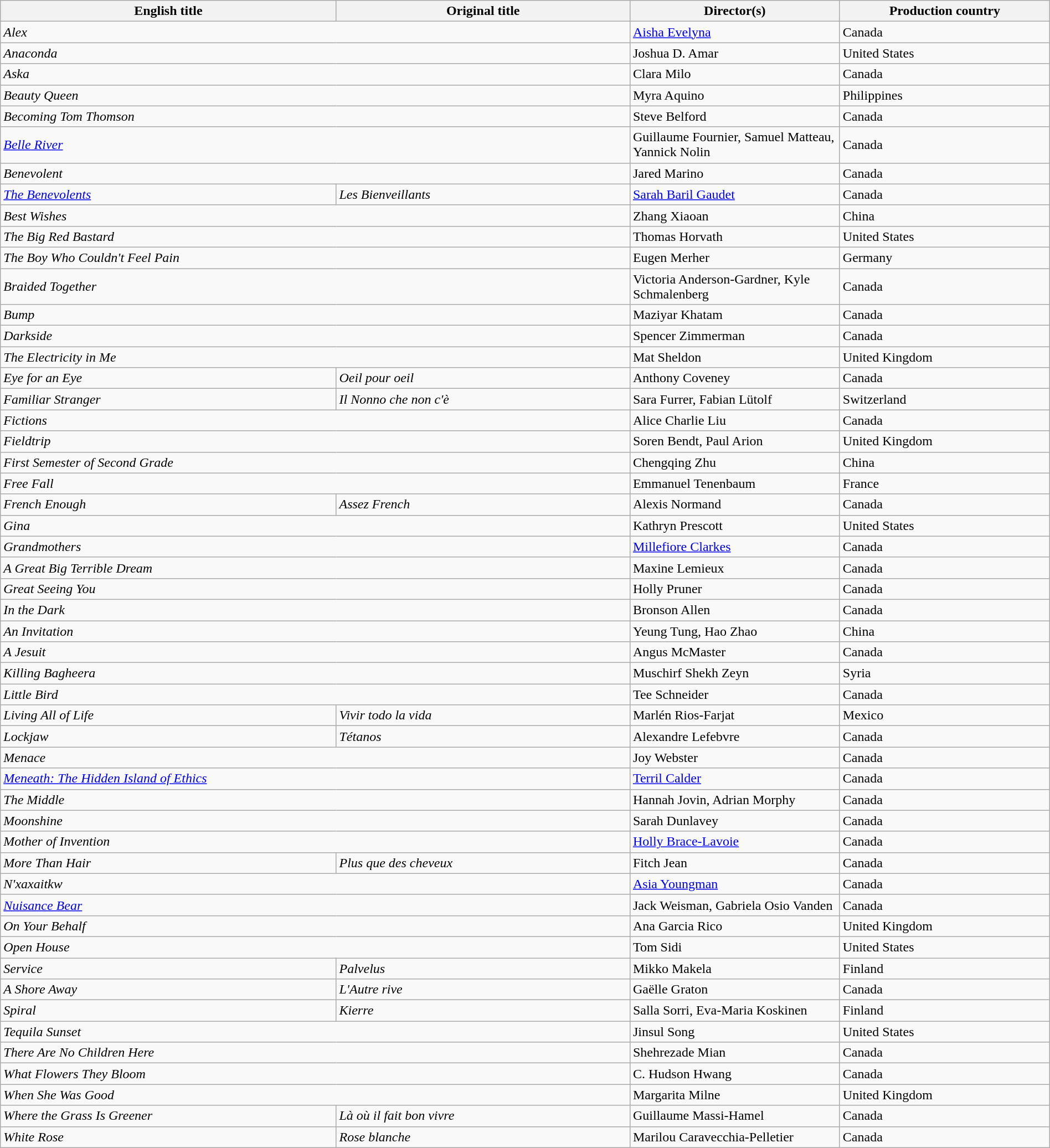<table class="wikitable" width=100%>
<tr>
<th scope="col" width="32%">English title</th>
<th scope="col" width="28%">Original title</th>
<th scope="col" width="20%">Director(s)</th>
<th scope="col" width="20%">Production country</th>
</tr>
<tr>
<td colspan=2><em>Alex</em></td>
<td><a href='#'>Aisha Evelyna</a></td>
<td>Canada</td>
</tr>
<tr>
<td colspan=2><em>Anaconda</em></td>
<td>Joshua D. Amar</td>
<td>United States</td>
</tr>
<tr>
<td colspan=2><em>Aska</em></td>
<td>Clara Milo</td>
<td>Canada</td>
</tr>
<tr>
<td colspan=2><em>Beauty Queen</em></td>
<td>Myra Aquino</td>
<td>Philippines</td>
</tr>
<tr>
<td colspan=2><em>Becoming Tom Thomson</em></td>
<td>Steve Belford</td>
<td>Canada</td>
</tr>
<tr>
<td colspan=2><em><a href='#'>Belle River</a></em></td>
<td>Guillaume Fournier, Samuel Matteau, Yannick Nolin</td>
<td>Canada</td>
</tr>
<tr>
<td colspan=2><em>Benevolent</em></td>
<td>Jared Marino</td>
<td>Canada</td>
</tr>
<tr>
<td><em><a href='#'>The Benevolents</a></em></td>
<td><em>Les Bienveillants</em></td>
<td><a href='#'>Sarah Baril Gaudet</a></td>
<td>Canada</td>
</tr>
<tr>
<td colspan=2><em>Best Wishes</em></td>
<td>Zhang Xiaoan</td>
<td>China</td>
</tr>
<tr>
<td colspan=2><em>The Big Red Bastard</em></td>
<td>Thomas Horvath</td>
<td>United States</td>
</tr>
<tr>
<td colspan=2><em>The Boy Who Couldn't Feel Pain</em></td>
<td>Eugen Merher</td>
<td>Germany</td>
</tr>
<tr>
<td colspan=2><em>Braided Together</em></td>
<td>Victoria Anderson-Gardner, Kyle Schmalenberg</td>
<td>Canada</td>
</tr>
<tr>
<td colspan=2><em>Bump</em></td>
<td>Maziyar Khatam</td>
<td>Canada</td>
</tr>
<tr>
<td colspan=2><em>Darkside</em></td>
<td>Spencer Zimmerman</td>
<td>Canada</td>
</tr>
<tr>
<td colspan=2><em>The Electricity in Me</em></td>
<td>Mat Sheldon</td>
<td>United Kingdom</td>
</tr>
<tr>
<td><em>Eye for an Eye</em></td>
<td><em>Oeil pour oeil</em></td>
<td>Anthony Coveney</td>
<td>Canada</td>
</tr>
<tr>
<td><em>Familiar Stranger</em></td>
<td><em>Il Nonno che non c'è</em></td>
<td>Sara Furrer, Fabian Lütolf</td>
<td>Switzerland</td>
</tr>
<tr>
<td colspan=2><em>Fictions</em></td>
<td>Alice Charlie Liu</td>
<td>Canada</td>
</tr>
<tr>
<td colspan=2><em>Fieldtrip</em></td>
<td>Soren Bendt, Paul Arion</td>
<td>United Kingdom</td>
</tr>
<tr>
<td colspan=2><em>First Semester of Second Grade</em></td>
<td>Chengqing Zhu</td>
<td>China</td>
</tr>
<tr>
<td colspan=2><em>Free Fall</em></td>
<td>Emmanuel Tenenbaum</td>
<td>France</td>
</tr>
<tr>
<td><em>French Enough</em></td>
<td><em>Assez French</em></td>
<td>Alexis Normand</td>
<td>Canada</td>
</tr>
<tr>
<td colspan=2><em>Gina</em></td>
<td>Kathryn Prescott</td>
<td>United States</td>
</tr>
<tr>
<td colspan=2><em>Grandmothers</em></td>
<td><a href='#'>Millefiore Clarkes</a></td>
<td>Canada</td>
</tr>
<tr>
<td colspan=2><em>A Great Big Terrible Dream</em></td>
<td>Maxine Lemieux</td>
<td>Canada</td>
</tr>
<tr>
<td colspan=2><em>Great Seeing You</em></td>
<td>Holly Pruner</td>
<td>Canada</td>
</tr>
<tr>
<td colspan=2><em>In the Dark</em></td>
<td>Bronson Allen</td>
<td>Canada</td>
</tr>
<tr>
<td colspan=2><em>An Invitation</em></td>
<td>Yeung Tung, Hao Zhao</td>
<td>China</td>
</tr>
<tr>
<td colspan=2><em>A Jesuit</em></td>
<td>Angus McMaster</td>
<td>Canada</td>
</tr>
<tr>
<td colspan=2><em>Killing Bagheera</em></td>
<td>Muschirf Shekh Zeyn</td>
<td>Syria</td>
</tr>
<tr>
<td colspan=2><em>Little Bird</em></td>
<td>Tee Schneider</td>
<td>Canada</td>
</tr>
<tr>
<td><em>Living All of Life</em></td>
<td><em>Vivir todo la vida</em></td>
<td>Marlén Rios-Farjat</td>
<td>Mexico</td>
</tr>
<tr>
<td><em>Lockjaw</em></td>
<td><em>Tétanos</em></td>
<td>Alexandre Lefebvre</td>
<td>Canada</td>
</tr>
<tr>
<td colspan=2><em>Menace</em></td>
<td>Joy Webster</td>
<td>Canada</td>
</tr>
<tr>
<td colspan=2><em><a href='#'>Meneath: The Hidden Island of Ethics</a></em></td>
<td><a href='#'>Terril Calder</a></td>
<td>Canada</td>
</tr>
<tr>
<td colspan=2><em>The Middle</em></td>
<td>Hannah Jovin, Adrian Morphy</td>
<td>Canada</td>
</tr>
<tr>
<td colspan=2><em>Moonshine</em></td>
<td>Sarah Dunlavey</td>
<td>Canada</td>
</tr>
<tr>
<td colspan=2><em>Mother of Invention</em></td>
<td><a href='#'>Holly Brace-Lavoie</a></td>
<td>Canada</td>
</tr>
<tr>
<td><em>More Than Hair</em></td>
<td><em>Plus que des cheveux</em></td>
<td>Fitch Jean</td>
<td>Canada</td>
</tr>
<tr>
<td colspan=2><em>N'xaxaitkw</em></td>
<td><a href='#'>Asia Youngman</a></td>
<td>Canada</td>
</tr>
<tr>
<td colspan=2><em><a href='#'>Nuisance Bear</a></em></td>
<td>Jack Weisman, Gabriela Osio Vanden</td>
<td>Canada</td>
</tr>
<tr>
<td colspan=2><em>On Your Behalf</em></td>
<td>Ana Garcia Rico</td>
<td>United Kingdom</td>
</tr>
<tr>
<td colspan=2><em>Open House</em></td>
<td>Tom Sidi</td>
<td>United States</td>
</tr>
<tr>
<td><em>Service</em></td>
<td><em>Palvelus</em></td>
<td>Mikko Makela</td>
<td>Finland</td>
</tr>
<tr>
<td><em>A Shore Away</em></td>
<td><em>L'Autre rive</em></td>
<td>Gaëlle Graton</td>
<td>Canada</td>
</tr>
<tr>
<td><em>Spiral</em></td>
<td><em>Kierre</em></td>
<td>Salla Sorri, Eva-Maria Koskinen</td>
<td>Finland</td>
</tr>
<tr>
<td colspan=2><em>Tequila Sunset</em></td>
<td>Jinsul Song</td>
<td>United States</td>
</tr>
<tr>
<td colspan=2><em>There Are No Children Here</em></td>
<td>Shehrezade Mian</td>
<td>Canada</td>
</tr>
<tr>
<td colspan=2><em>What Flowers They Bloom</em></td>
<td>C. Hudson Hwang</td>
<td>Canada</td>
</tr>
<tr>
<td colspan=2><em>When She Was Good</em></td>
<td>Margarita Milne</td>
<td>United Kingdom</td>
</tr>
<tr>
<td><em>Where the Grass Is Greener</em></td>
<td><em>Là où il fait bon vivre</em></td>
<td>Guillaume Massi-Hamel</td>
<td>Canada</td>
</tr>
<tr>
<td><em>White Rose</em></td>
<td><em>Rose blanche</em></td>
<td>Marilou Caravecchia-Pelletier</td>
<td>Canada</td>
</tr>
</table>
